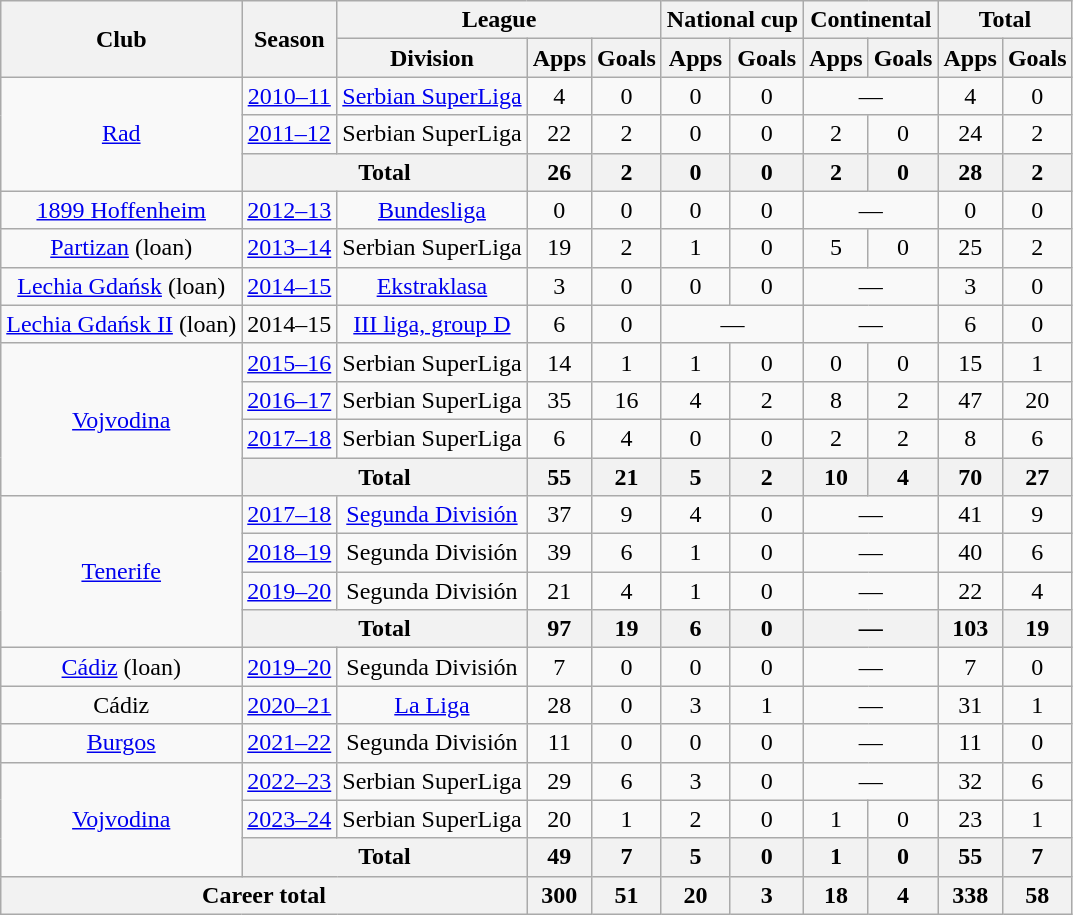<table class="wikitable" style="text-align:center">
<tr>
<th rowspan="2">Club</th>
<th rowspan="2">Season</th>
<th colspan="3">League</th>
<th colspan="2">National cup</th>
<th colspan="2">Continental</th>
<th colspan="2">Total</th>
</tr>
<tr>
<th>Division</th>
<th>Apps</th>
<th>Goals</th>
<th>Apps</th>
<th>Goals</th>
<th>Apps</th>
<th>Goals</th>
<th>Apps</th>
<th>Goals</th>
</tr>
<tr>
<td rowspan="3"><a href='#'>Rad</a></td>
<td><a href='#'>2010–11</a></td>
<td><a href='#'>Serbian SuperLiga</a></td>
<td>4</td>
<td>0</td>
<td>0</td>
<td>0</td>
<td colspan="2">—</td>
<td>4</td>
<td>0</td>
</tr>
<tr>
<td><a href='#'>2011–12</a></td>
<td>Serbian SuperLiga</td>
<td>22</td>
<td>2</td>
<td>0</td>
<td>0</td>
<td>2</td>
<td>0</td>
<td>24</td>
<td>2</td>
</tr>
<tr>
<th colspan="2">Total</th>
<th>26</th>
<th>2</th>
<th>0</th>
<th>0</th>
<th>2</th>
<th>0</th>
<th>28</th>
<th>2</th>
</tr>
<tr>
<td><a href='#'>1899 Hoffenheim</a></td>
<td><a href='#'>2012–13</a></td>
<td><a href='#'>Bundesliga</a></td>
<td>0</td>
<td>0</td>
<td>0</td>
<td>0</td>
<td colspan="2">—</td>
<td>0</td>
<td>0</td>
</tr>
<tr>
<td><a href='#'>Partizan</a> (loan)</td>
<td><a href='#'>2013–14</a></td>
<td>Serbian SuperLiga</td>
<td>19</td>
<td>2</td>
<td>1</td>
<td>0</td>
<td>5</td>
<td>0</td>
<td>25</td>
<td>2</td>
</tr>
<tr>
<td><a href='#'>Lechia Gdańsk</a> (loan)</td>
<td><a href='#'>2014–15</a></td>
<td><a href='#'>Ekstraklasa</a></td>
<td>3</td>
<td>0</td>
<td>0</td>
<td>0</td>
<td colspan="2">—</td>
<td>3</td>
<td>0</td>
</tr>
<tr>
<td><a href='#'>Lechia Gdańsk II</a> (loan)</td>
<td>2014–15</td>
<td><a href='#'>III liga, group D</a></td>
<td>6</td>
<td>0</td>
<td colspan="2">—</td>
<td colspan="2">—</td>
<td>6</td>
<td>0</td>
</tr>
<tr>
<td rowspan="4"><a href='#'>Vojvodina</a></td>
<td><a href='#'>2015–16</a></td>
<td>Serbian SuperLiga</td>
<td>14</td>
<td>1</td>
<td>1</td>
<td>0</td>
<td>0</td>
<td>0</td>
<td>15</td>
<td>1</td>
</tr>
<tr>
<td><a href='#'>2016–17</a></td>
<td>Serbian SuperLiga</td>
<td>35</td>
<td>16</td>
<td>4</td>
<td>2</td>
<td>8</td>
<td>2</td>
<td>47</td>
<td>20</td>
</tr>
<tr>
<td><a href='#'>2017–18</a></td>
<td>Serbian SuperLiga</td>
<td>6</td>
<td>4</td>
<td>0</td>
<td>0</td>
<td>2</td>
<td>2</td>
<td>8</td>
<td>6</td>
</tr>
<tr>
<th colspan="2">Total</th>
<th>55</th>
<th>21</th>
<th>5</th>
<th>2</th>
<th>10</th>
<th>4</th>
<th>70</th>
<th>27</th>
</tr>
<tr>
<td rowspan="4"><a href='#'>Tenerife</a></td>
<td><a href='#'>2017–18</a></td>
<td><a href='#'>Segunda División</a></td>
<td>37</td>
<td>9</td>
<td>4</td>
<td>0</td>
<td colspan="2">—</td>
<td>41</td>
<td>9</td>
</tr>
<tr>
<td><a href='#'>2018–19</a></td>
<td>Segunda División</td>
<td>39</td>
<td>6</td>
<td>1</td>
<td>0</td>
<td colspan="2">—</td>
<td>40</td>
<td>6</td>
</tr>
<tr>
<td><a href='#'>2019–20</a></td>
<td>Segunda División</td>
<td>21</td>
<td>4</td>
<td>1</td>
<td>0</td>
<td colspan="2">—</td>
<td>22</td>
<td>4</td>
</tr>
<tr>
<th colspan="2">Total</th>
<th>97</th>
<th>19</th>
<th>6</th>
<th>0</th>
<th colspan="2">—</th>
<th>103</th>
<th>19</th>
</tr>
<tr>
<td><a href='#'>Cádiz</a> (loan)</td>
<td><a href='#'>2019–20</a></td>
<td>Segunda División</td>
<td>7</td>
<td>0</td>
<td>0</td>
<td>0</td>
<td colspan="2">—</td>
<td>7</td>
<td>0</td>
</tr>
<tr>
<td>Cádiz</td>
<td><a href='#'>2020–21</a></td>
<td><a href='#'>La Liga</a></td>
<td>28</td>
<td>0</td>
<td>3</td>
<td>1</td>
<td colspan="2">—</td>
<td>31</td>
<td>1</td>
</tr>
<tr>
<td><a href='#'>Burgos</a></td>
<td><a href='#'>2021–22</a></td>
<td>Segunda División</td>
<td>11</td>
<td>0</td>
<td>0</td>
<td>0</td>
<td colspan="2">—</td>
<td>11</td>
<td>0</td>
</tr>
<tr>
<td rowspan="3"><a href='#'>Vojvodina</a></td>
<td><a href='#'>2022–23</a></td>
<td>Serbian SuperLiga</td>
<td>29</td>
<td>6</td>
<td>3</td>
<td>0</td>
<td colspan="2">—</td>
<td>32</td>
<td>6</td>
</tr>
<tr>
<td><a href='#'>2023–24</a></td>
<td>Serbian SuperLiga</td>
<td>20</td>
<td>1</td>
<td>2</td>
<td>0</td>
<td>1</td>
<td>0</td>
<td>23</td>
<td>1</td>
</tr>
<tr>
<th colspan="2">Total</th>
<th>49</th>
<th>7</th>
<th>5</th>
<th>0</th>
<th>1</th>
<th>0</th>
<th>55</th>
<th>7</th>
</tr>
<tr>
<th colspan="3">Career total</th>
<th>300</th>
<th>51</th>
<th>20</th>
<th>3</th>
<th>18</th>
<th>4</th>
<th>338</th>
<th>58</th>
</tr>
</table>
